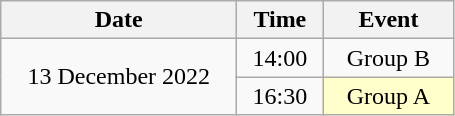<table class = "wikitable" style="text-align:center;">
<tr>
<th width=150>Date</th>
<th width=50>Time</th>
<th width=80>Event</th>
</tr>
<tr>
<td rowspan=2>13 December 2022</td>
<td>14:00</td>
<td>Group B</td>
</tr>
<tr>
<td>16:30</td>
<td bgcolor=ffffcc>Group A</td>
</tr>
</table>
